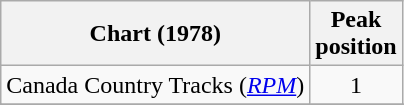<table class="wikitable">
<tr>
<th align="left">Chart (1978)</th>
<th align="center">Peak<br>position</th>
</tr>
<tr>
<td>Canada Country Tracks (<em><a href='#'>RPM</a></em>)</td>
<td align="center">1</td>
</tr>
<tr>
</tr>
<tr>
</tr>
</table>
